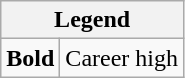<table class="wikitable">
<tr>
<th colspan="2">Legend</th>
</tr>
<tr>
<td><strong>Bold</strong></td>
<td>Career high</td>
</tr>
</table>
